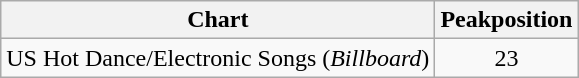<table class="wikitable">
<tr>
<th>Chart</th>
<th>Peakposition</th>
</tr>
<tr>
<td>US Hot Dance/Electronic Songs (<em>Billboard</em>)</td>
<td align="center">23</td>
</tr>
</table>
